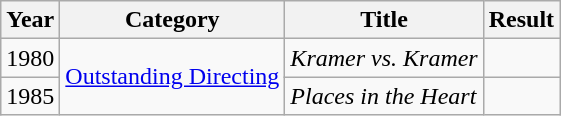<table class="wikitable">
<tr>
<th>Year</th>
<th>Category</th>
<th>Title</th>
<th>Result</th>
</tr>
<tr>
<td>1980</td>
<td rowspan=2><a href='#'>Outstanding Directing</a></td>
<td><em>Kramer vs. Kramer</em></td>
<td></td>
</tr>
<tr>
<td>1985</td>
<td><em>Places in the Heart</em></td>
<td></td>
</tr>
</table>
